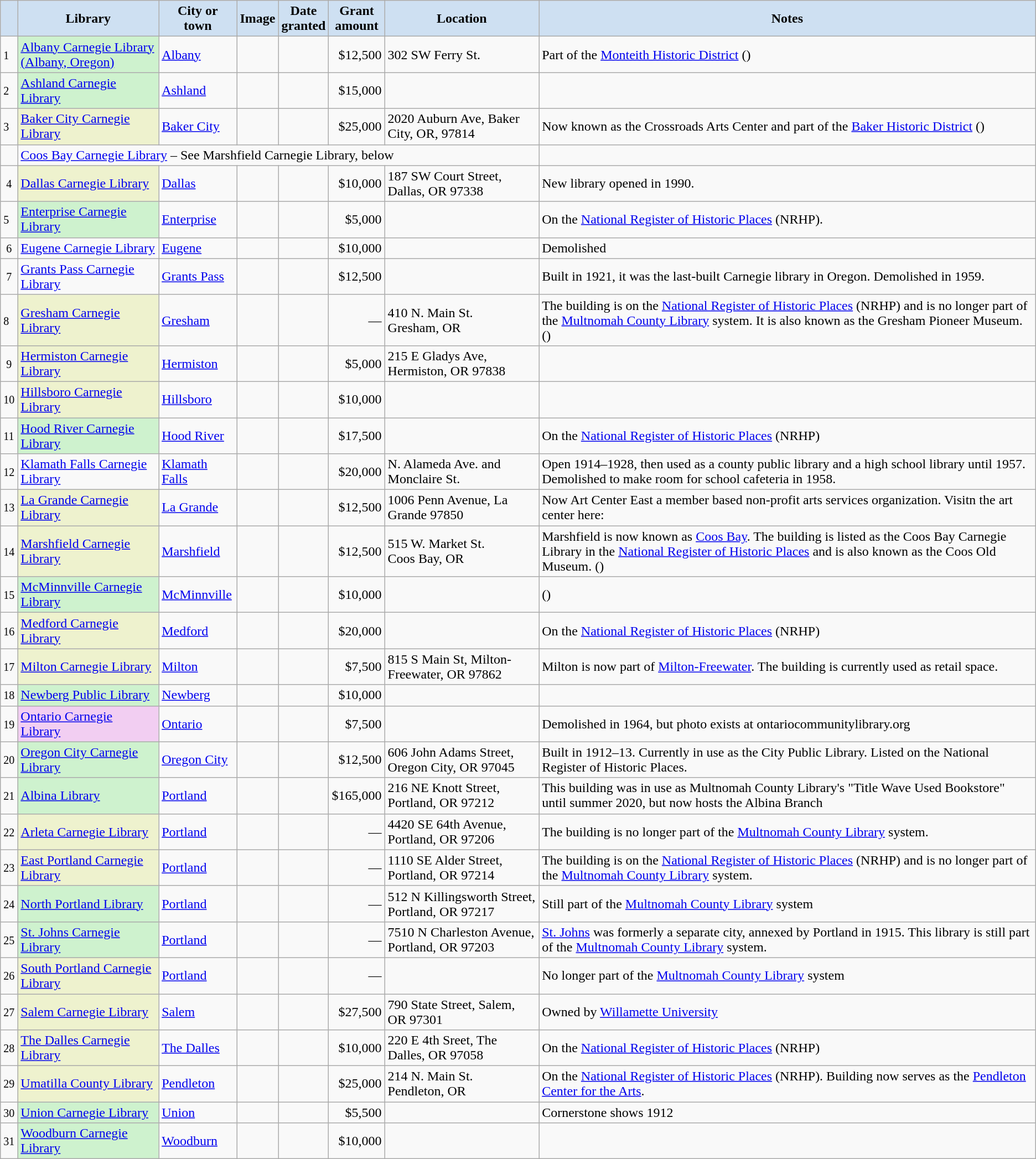<table class="wikitable sortable" align="center">
<tr>
<th style="background-color:#CEE0F2;"></th>
<th style="background-color:#CEE0F2;">Library</th>
<th style="background-color:#CEE0F2;">City or<br>town</th>
<th style="background-color:#CEE0F2;" class="unsortable">Image</th>
<th style="background-color:#CEE0F2;">Date<br>granted</th>
<th style="background-color:#CEE0F2;">Grant<br>amount</th>
<th style="background-color:#CEE0F2;">Location</th>
<th style="background-color:#CEE0F2;" class="unsortable">Notes</th>
</tr>
<tr ->
<td><small>1</small></td>
<td style="background-color:#CEF2CE;"><a href='#'>Albany Carnegie Library (Albany, Oregon)</a></td>
<td><a href='#'>Albany</a></td>
<td></td>
<td></td>
<td align=right>$12,500</td>
<td>302 SW Ferry St.</td>
<td>Part of the <a href='#'>Monteith Historic District</a> ()</td>
</tr>
<tr ->
<td><small>2</small></td>
<td style="background-color:#CEF2CE;"><a href='#'>Ashland Carnegie Library</a></td>
<td><a href='#'>Ashland</a></td>
<td></td>
<td></td>
<td align=right>$15,000</td>
<td></td>
<td></td>
</tr>
<tr ->
<td><small>3</small></td>
<td style="background-color:#EEF2CE;"><a href='#'>Baker City Carnegie Library</a></td>
<td><a href='#'>Baker City</a></td>
<td></td>
<td></td>
<td align=right>$25,000</td>
<td>2020 Auburn Ave, Baker City, OR, 97814</td>
<td>Now known as the Crossroads Arts Center and part of the <a href='#'>Baker Historic District</a> ()</td>
</tr>
<tr ->
<td> </td>
<td colspan=6><a href='#'>Coos Bay Carnegie Library</a> – See Marshfield Carnegie Library, below</td>
<td></td>
</tr>
<tr ->
<td align=center><small>4</small></td>
<td style="background-color:#EEF2CE;"><a href='#'>Dallas Carnegie Library</a></td>
<td><a href='#'>Dallas</a></td>
<td></td>
<td></td>
<td align=right>$10,000</td>
<td>187 SW Court Street, Dallas, OR 97338</td>
<td>New library opened in 1990.</td>
</tr>
<tr ->
<td><small>5</small></td>
<td style="background-color:#CEF2CE;"><a href='#'>Enterprise Carnegie Library</a></td>
<td><a href='#'>Enterprise</a></td>
<td></td>
<td></td>
<td align=right>$5,000</td>
<td></td>
<td>On the <a href='#'>National Register of Historic Places</a> (NRHP).</td>
</tr>
<tr ->
<td align=center><small>6</small></td>
<td><a href='#'>Eugene Carnegie Library</a></td>
<td><a href='#'>Eugene</a></td>
<td></td>
<td></td>
<td align=right>$10,000</td>
<td></td>
<td>Demolished</td>
</tr>
<tr ->
<td align=center><small>7</small></td>
<td><a href='#'>Grants Pass Carnegie Library</a></td>
<td><a href='#'>Grants Pass</a></td>
<td></td>
<td></td>
<td align=right>$12,500</td>
<td></td>
<td>Built in 1921, it was the last-built Carnegie library in Oregon. Demolished in 1959.</td>
</tr>
<tr ->
<td><small>8</small></td>
<td style="background-color:#EEF2CE;"><a href='#'>Gresham Carnegie Library</a></td>
<td><a href='#'>Gresham</a></td>
<td></td>
<td></td>
<td align=right>—</td>
<td>410 N. Main St.<br>Gresham, OR</td>
<td>The building is on the <a href='#'>National Register of Historic Places</a> (NRHP) and is no longer part of the <a href='#'>Multnomah County Library</a> system. It is also known as the Gresham Pioneer Museum. () </td>
</tr>
<tr ->
<td align=center><small>9</small></td>
<td style="background-color:#EEF2CE;"><a href='#'>Hermiston Carnegie Library</a></td>
<td><a href='#'>Hermiston</a></td>
<td></td>
<td></td>
<td align=right>$5,000</td>
<td>215 E Gladys Ave, Hermiston, OR 97838</td>
<td></td>
</tr>
<tr ->
<td align=center><small>10</small></td>
<td style="background-color:#EEF2CE;"><a href='#'>Hillsboro Carnegie Library</a></td>
<td><a href='#'>Hillsboro</a></td>
<td></td>
<td></td>
<td align=right>$10,000</td>
<td></td>
<td></td>
</tr>
<tr ->
<td><small>11</small></td>
<td style="background-color:#CEF2CE;"><a href='#'>Hood River Carnegie Library</a></td>
<td><a href='#'>Hood River</a></td>
<td></td>
<td></td>
<td align=right>$17,500</td>
<td></td>
<td>On the <a href='#'>National Register of Historic Places</a> (NRHP)</td>
</tr>
<tr ->
<td align=center><small>12</small></td>
<td><a href='#'>Klamath Falls Carnegie Library</a></td>
<td><a href='#'>Klamath Falls</a></td>
<td></td>
<td></td>
<td align=right>$20,000</td>
<td>N. Alameda Ave. and Monclaire St.</td>
<td>Open 1914–1928, then used as a county public library and a high school library until 1957. Demolished to make room for school cafeteria in 1958.</td>
</tr>
<tr ->
<td align=center><small>13</small></td>
<td style="background-color:#EEF2CE;"><a href='#'>La Grande Carnegie Library</a></td>
<td><a href='#'>La Grande</a></td>
<td></td>
<td></td>
<td align=right>$12,500</td>
<td>1006 Penn Avenue, La Grande 97850</td>
<td>Now Art Center East a member based non-profit arts services organization. Visitn the art center here: </td>
</tr>
<tr ->
<td><small>14</small></td>
<td style="background-color:#EEF2CE;"><a href='#'>Marshfield Carnegie Library</a></td>
<td><a href='#'>Marshfield</a></td>
<td></td>
<td></td>
<td align=right>$12,500</td>
<td>515 W. Market St.<br>Coos Bay, OR</td>
<td>Marshfield is now known as <a href='#'>Coos Bay</a>. The building is listed as the Coos Bay Carnegie Library in the <a href='#'>National Register of Historic Places</a> and is also known as the Coos Old Museum. ()</td>
</tr>
<tr ->
<td align=center><small>15</small></td>
<td style="background-color:#CEF2CE;"><a href='#'>McMinnville Carnegie Library</a></td>
<td><a href='#'>McMinnville</a></td>
<td></td>
<td></td>
<td align=right>$10,000</td>
<td></td>
<td>()</td>
</tr>
<tr ->
<td><small>16</small></td>
<td style="background-color:#EEF2CE;"><a href='#'>Medford Carnegie Library</a></td>
<td><a href='#'>Medford</a></td>
<td></td>
<td></td>
<td align=right>$20,000</td>
<td></td>
<td>On the <a href='#'>National Register of Historic Places</a> (NRHP)</td>
</tr>
<tr ->
<td align=center><small>17</small></td>
<td style="background-color:#EEF2CE;"><a href='#'>Milton Carnegie Library</a></td>
<td><a href='#'>Milton</a></td>
<td></td>
<td></td>
<td align=right>$7,500</td>
<td>815 S Main St, Milton-Freewater, OR 97862</td>
<td>Milton is now part of <a href='#'>Milton-Freewater</a>. The building is currently used as retail space.</td>
</tr>
<tr ->
<td align=center><small>18</small></td>
<td style="background-color:#CEF2CE;"><a href='#'>Newberg Public Library</a></td>
<td><a href='#'>Newberg</a></td>
<td></td>
<td></td>
<td align=right>$10,000</td>
<td></td>
<td></td>
</tr>
<tr ->
<td align=center><small>19</small></td>
<td style="background-color:#F2CEF2;"><a href='#'>Ontario Carnegie Library</a></td>
<td><a href='#'>Ontario</a></td>
<td></td>
<td></td>
<td align=right>$7,500</td>
<td></td>
<td>Demolished in 1964, but photo exists at ontariocommunitylibrary.org</td>
</tr>
<tr ->
<td><small>20</small></td>
<td style="background-color:#CEF2CE;"><a href='#'>Oregon City Carnegie Library</a></td>
<td><a href='#'>Oregon City</a></td>
<td></td>
<td></td>
<td align=right>$12,500</td>
<td>606 John Adams Street, Oregon City, OR 97045</td>
<td>Built in 1912–13.  Currently in use as the City Public Library.  Listed on the National Register of Historic Places.</td>
</tr>
<tr ->
<td align=center><small>21</small></td>
<td style="background-color:#CEF2CE;"><a href='#'>Albina Library</a></td>
<td><a href='#'>Portland</a></td>
<td></td>
<td></td>
<td align=right>$165,000</td>
<td>216 NE Knott Street, Portland, OR 97212</td>
<td>This building was in use as Multnomah County Library's "Title Wave Used Bookstore" until summer 2020, but now hosts the Albina Branch</td>
</tr>
<tr ->
<td><small>22</small></td>
<td style="background-color:#EEF2CE;"><a href='#'>Arleta Carnegie Library</a></td>
<td><a href='#'>Portland</a></td>
<td></td>
<td></td>
<td align=right>—</td>
<td>4420 SE 64th Avenue, Portland, OR 97206</td>
<td>The building is no longer part of the <a href='#'>Multnomah County Library</a> system.</td>
</tr>
<tr ->
<td><small>23</small></td>
<td style="background-color:#EEF2CE;"><a href='#'>East Portland Carnegie Library</a></td>
<td><a href='#'>Portland</a></td>
<td></td>
<td></td>
<td align=right>—</td>
<td>1110 SE Alder Street, Portland, OR 97214</td>
<td>The building is on the <a href='#'>National Register of Historic Places</a> (NRHP) and is no longer part of the <a href='#'>Multnomah County Library</a> system.</td>
</tr>
<tr ->
<td align=center><small>24</small></td>
<td style="background-color:#CEF2CE;"><a href='#'>North Portland Library</a></td>
<td><a href='#'>Portland</a></td>
<td></td>
<td></td>
<td align=right>—</td>
<td>512 N Killingsworth Street, Portland, OR 97217</td>
<td>Still part of the <a href='#'>Multnomah County Library</a> system</td>
</tr>
<tr ->
<td align=center><small>25</small></td>
<td style="background-color:#CEF2CE;"><a href='#'>St. Johns Carnegie Library</a></td>
<td><a href='#'>Portland</a></td>
<td></td>
<td></td>
<td align=right>—</td>
<td>7510 N Charleston Avenue, Portland, OR 97203</td>
<td><a href='#'>St. Johns</a> was formerly a separate city, annexed by Portland in 1915. This library is still part of the <a href='#'>Multnomah County Library</a> system.</td>
</tr>
<tr ->
<td><small>26</small></td>
<td style="background-color:#EEF2CE;"><a href='#'>South Portland Carnegie Library</a></td>
<td><a href='#'>Portland</a></td>
<td></td>
<td></td>
<td align=right>—</td>
<td></td>
<td>No longer part of the <a href='#'>Multnomah County Library</a> system</td>
</tr>
<tr ->
<td align=center><small>27</small></td>
<td style="background-color:#EEF2CE;"><a href='#'>Salem Carnegie Library</a></td>
<td><a href='#'>Salem</a></td>
<td></td>
<td></td>
<td align=right>$27,500</td>
<td>790 State Street, Salem, OR 97301</td>
<td>Owned by <a href='#'>Willamette University</a></td>
</tr>
<tr ->
<td><small>28</small></td>
<td style="background-color:#EEF2CE;"><a href='#'>The Dalles Carnegie Library</a></td>
<td><a href='#'>The Dalles</a></td>
<td></td>
<td></td>
<td align=right>$10,000</td>
<td>220 E 4th Sreet, The Dalles, OR 97058</td>
<td>On the <a href='#'>National Register of Historic Places</a> (NRHP)</td>
</tr>
<tr ->
<td><small>29</small></td>
<td style="background-color:#EEF2CE;"><a href='#'>Umatilla County Library</a></td>
<td><a href='#'>Pendleton</a></td>
<td></td>
<td></td>
<td align=right>$25,000</td>
<td>214 N. Main St.<br>Pendleton, OR</td>
<td>On the <a href='#'>National Register of Historic Places</a> (NRHP).  Building now serves as the <a href='#'>Pendleton Center for the Arts</a>.</td>
</tr>
<tr ->
<td><small>30</small></td>
<td style="background-color:#CEF2CE;"><a href='#'>Union Carnegie Library</a></td>
<td><a href='#'>Union</a></td>
<td></td>
<td></td>
<td align=right>$5,500</td>
<td></td>
<td>Cornerstone shows 1912</td>
</tr>
<tr ->
<td align=center><small>31</small></td>
<td style="background-color:#CEF2CE;"><a href='#'>Woodburn Carnegie Library</a></td>
<td><a href='#'>Woodburn</a></td>
<td></td>
<td></td>
<td align=right>$10,000</td>
<td></td>
<td></td>
</tr>
</table>
